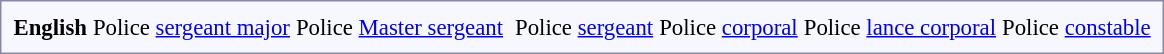<table style="border:1px solid #8888aa; background-color:#f7f8ff; padding:5px; font-size:95%; margin: 0px 12px 12px 0px;">
<tr style="text-align:center;">
<th>English</th>
<td colspan=6>Police <a href='#'>sergeant major</a></td>
<td colspan=2>Police <a href='#'>Master sergeant</a></td>
<td colspan=8></td>
<td colspan=6>Police <a href='#'>sergeant</a></td>
<td colspan=4>Police <a href='#'>corporal</a></td>
<td colspan=2>Police <a href='#'>lance corporal</a></td>
<td colspan=2>Police <a href='#'>constable</a></td>
</tr>
</table>
